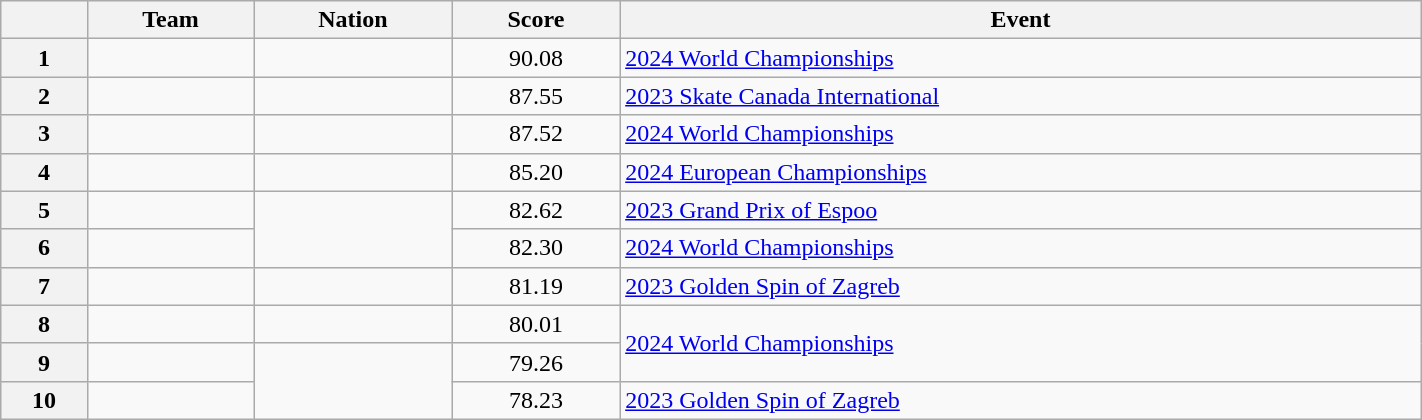<table class="wikitable unsortable" style="text-align:left; width:75%">
<tr>
<th scope="col"></th>
<th scope="col">Team</th>
<th scope="col">Nation</th>
<th scope="col">Score</th>
<th scope="col">Event</th>
</tr>
<tr>
<th scope="row">1</th>
<td></td>
<td></td>
<td style="text-align:center;">90.08</td>
<td><a href='#'>2024 World Championships</a></td>
</tr>
<tr>
<th scope="row">2</th>
<td></td>
<td></td>
<td style="text-align:center;">87.55</td>
<td><a href='#'>2023 Skate Canada International</a></td>
</tr>
<tr>
<th scope="row">3</th>
<td></td>
<td></td>
<td style="text-align:center;">87.52</td>
<td><a href='#'>2024 World Championships</a></td>
</tr>
<tr>
<th scope="row">4</th>
<td></td>
<td></td>
<td style="text-align:center;">85.20</td>
<td><a href='#'>2024 European Championships</a></td>
</tr>
<tr>
<th scope="row">5</th>
<td></td>
<td rowspan="2"></td>
<td style="text-align:center;">82.62</td>
<td><a href='#'>2023 Grand Prix of Espoo</a></td>
</tr>
<tr>
<th scope="row">6</th>
<td></td>
<td style="text-align:center;">82.30</td>
<td><a href='#'>2024 World Championships</a></td>
</tr>
<tr>
<th scope="row">7</th>
<td></td>
<td></td>
<td style="text-align:center;">81.19</td>
<td><a href='#'>2023 Golden Spin of Zagreb</a></td>
</tr>
<tr>
<th scope="row">8</th>
<td></td>
<td></td>
<td style="text-align:center;">80.01</td>
<td rowspan="2"><a href='#'>2024 World Championships</a></td>
</tr>
<tr>
<th scope="row">9</th>
<td></td>
<td rowspan="2"></td>
<td style="text-align:center;">79.26</td>
</tr>
<tr>
<th scope="row">10</th>
<td></td>
<td style="text-align:center;">78.23</td>
<td><a href='#'>2023 Golden Spin of Zagreb</a></td>
</tr>
</table>
